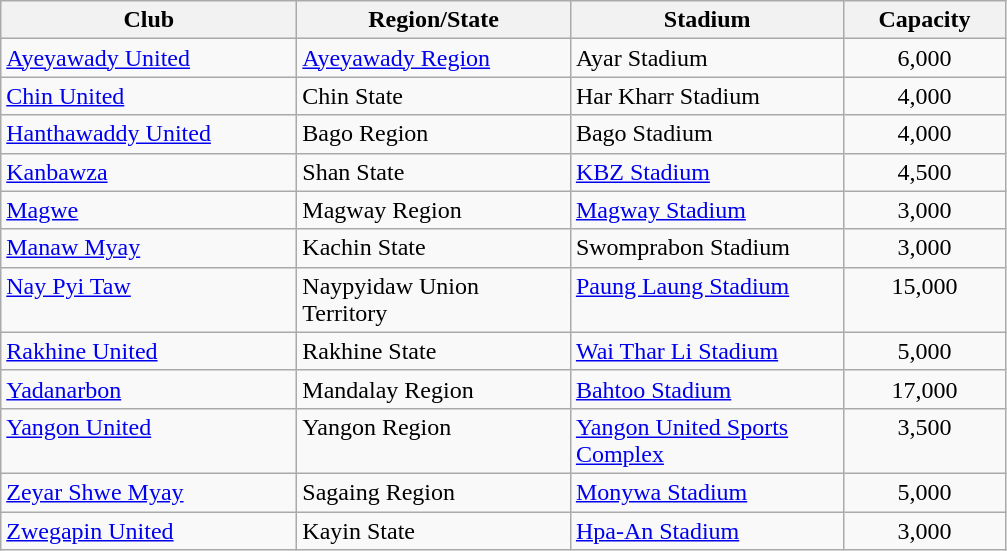<table class="wikitable">
<tr>
<th style="width:190px;">Club</th>
<th style="width:175px;">Region/State</th>
<th style="width:175px;">Stadium</th>
<th style="width:100px;">Capacity</th>
</tr>
<tr style="vertical-align:top;">
<td><a href='#'>Ayeyawady United</a></td>
<td><a href='#'>Ayeyawady Region</a></td>
<td>Ayar Stadium</td>
<td align="center">6,000</td>
</tr>
<tr style="vertical-align:top;">
<td><a href='#'>Chin United</a></td>
<td>Chin State</td>
<td>Har Kharr Stadium</td>
<td align="center">4,000</td>
</tr>
<tr style="vertical-align:top;">
<td><a href='#'>Hanthawaddy United</a></td>
<td>Bago Region</td>
<td>Bago Stadium</td>
<td align="center">4,000</td>
</tr>
<tr style="vertical-align:top;">
<td><a href='#'>Kanbawza</a></td>
<td>Shan State</td>
<td><a href='#'>KBZ Stadium</a></td>
<td align="center">4,500</td>
</tr>
<tr style="vertical-align:top;">
<td><a href='#'>Magwe</a></td>
<td>Magway Region</td>
<td><a href='#'>Magway Stadium</a></td>
<td align="center">3,000</td>
</tr>
<tr style="vertical-align:top;">
<td><a href='#'>Manaw Myay</a></td>
<td>Kachin State</td>
<td>Swomprabon Stadium</td>
<td align="center">3,000</td>
</tr>
<tr style="vertical-align:top;">
<td><a href='#'>Nay Pyi Taw</a></td>
<td>Naypyidaw Union Territory</td>
<td><a href='#'>Paung Laung Stadium</a></td>
<td align="center">15,000</td>
</tr>
<tr style="vertical-align:top;">
<td><a href='#'>Rakhine United</a></td>
<td>Rakhine State</td>
<td><a href='#'>Wai Thar Li Stadium</a></td>
<td align="center">5,000</td>
</tr>
<tr style="vertical-align:top;">
<td><a href='#'>Yadanarbon</a></td>
<td>Mandalay Region</td>
<td><a href='#'>Bahtoo Stadium</a></td>
<td align="center">17,000</td>
</tr>
<tr style="vertical-align:top;">
<td><a href='#'>Yangon United</a></td>
<td>Yangon Region</td>
<td><a href='#'>Yangon United Sports Complex</a></td>
<td align="center">3,500</td>
</tr>
<tr style="vertical-align:top;">
<td><a href='#'>Zeyar Shwe Myay</a></td>
<td>Sagaing Region</td>
<td><a href='#'>Monywa Stadium</a></td>
<td align="center">5,000</td>
</tr>
<tr style="vertical-align:top;">
<td><a href='#'>Zwegapin United</a></td>
<td>Kayin State</td>
<td><a href='#'>Hpa-An Stadium</a></td>
<td align="center">3,000</td>
</tr>
</table>
